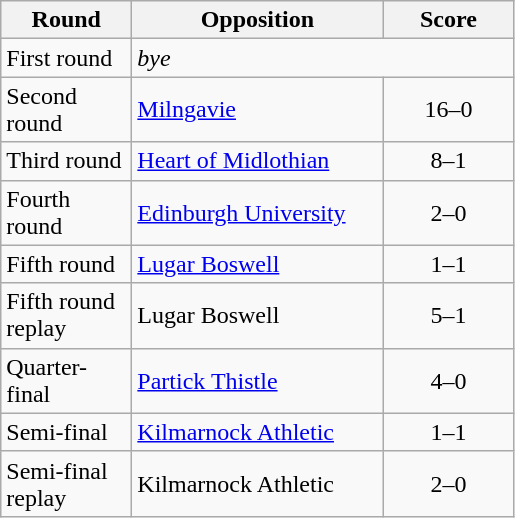<table class="wikitable" style="text-align:left;margin-left:1em;float:left">
<tr>
<th width=80>Round</th>
<th width=160>Opposition</th>
<th width=80>Score</th>
</tr>
<tr>
<td>First round</td>
<td colspan="2"><em>bye</em></td>
</tr>
<tr>
<td>Second round</td>
<td><a href='#'>Milngavie</a></td>
<td align=center>16–0</td>
</tr>
<tr>
<td>Third round</td>
<td><a href='#'>Heart of Midlothian</a></td>
<td align=center>8–1</td>
</tr>
<tr>
<td>Fourth round</td>
<td><a href='#'>Edinburgh University</a></td>
<td align=center>2–0</td>
</tr>
<tr>
<td>Fifth round</td>
<td><a href='#'>Lugar Boswell</a></td>
<td align=center>1–1</td>
</tr>
<tr>
<td>Fifth round replay</td>
<td>Lugar Boswell</td>
<td align=center>5–1</td>
</tr>
<tr>
<td>Quarter-final</td>
<td><a href='#'>Partick Thistle</a></td>
<td align=center>4–0</td>
</tr>
<tr>
<td>Semi-final</td>
<td><a href='#'>Kilmarnock Athletic</a></td>
<td align=center>1–1</td>
</tr>
<tr>
<td>Semi-final replay</td>
<td>Kilmarnock Athletic</td>
<td align=center>2–0</td>
</tr>
</table>
